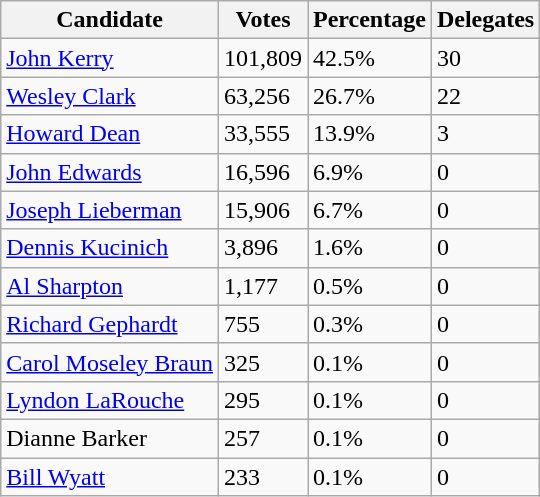<table class="wikitable">
<tr>
<th>Candidate</th>
<th>Votes</th>
<th>Percentage</th>
<th>Delegates</th>
</tr>
<tr>
<td><a href='#'>John Kerry</a></td>
<td>101,809</td>
<td>42.5%</td>
<td>30</td>
</tr>
<tr>
<td><a href='#'>Wesley Clark</a></td>
<td>63,256</td>
<td>26.7%</td>
<td>22</td>
</tr>
<tr>
<td><a href='#'>Howard Dean</a></td>
<td>33,555</td>
<td>13.9%</td>
<td>3</td>
</tr>
<tr>
<td><a href='#'>John Edwards</a></td>
<td>16,596</td>
<td>6.9%</td>
<td>0</td>
</tr>
<tr>
<td><a href='#'>Joseph Lieberman</a></td>
<td>15,906</td>
<td>6.7%</td>
<td>0</td>
</tr>
<tr>
<td><a href='#'>Dennis Kucinich</a></td>
<td>3,896</td>
<td>1.6%</td>
<td>0</td>
</tr>
<tr>
<td><a href='#'>Al Sharpton</a></td>
<td>1,177</td>
<td>0.5%</td>
<td>0</td>
</tr>
<tr>
<td><a href='#'>Richard Gephardt</a></td>
<td>755</td>
<td>0.3%</td>
<td>0</td>
</tr>
<tr>
<td><a href='#'>Carol Moseley Braun</a></td>
<td>325</td>
<td>0.1%</td>
<td>0</td>
</tr>
<tr>
<td><a href='#'>Lyndon LaRouche</a></td>
<td>295</td>
<td>0.1%</td>
<td>0</td>
</tr>
<tr>
<td>Dianne Barker</td>
<td>257</td>
<td>0.1%</td>
<td>0</td>
</tr>
<tr>
<td><a href='#'>Bill Wyatt</a></td>
<td>233</td>
<td>0.1%</td>
<td>0</td>
</tr>
</table>
